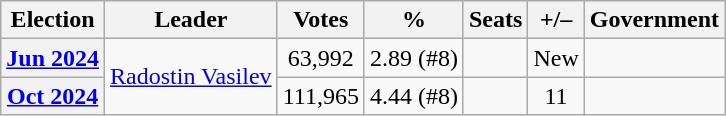<table class="wikitable" style="text-align:center">
<tr>
<th>Election</th>
<th>Leader</th>
<th>Votes</th>
<th>%</th>
<th>Seats</th>
<th>+/–</th>
<th>Government</th>
</tr>
<tr>
<th><a href='#'>Jun 2024</a></th>
<td rowspan="2" align="left"><a href='#'>Radostin Vasilev</a></td>
<td>63,992</td>
<td>2.89 (#8)</td>
<td></td>
<td>New</td>
<td></td>
</tr>
<tr>
<th><a href='#'>Oct 2024</a></th>
<td>111,965</td>
<td>4.44 (#8)</td>
<td></td>
<td> 11</td>
<td></td>
</tr>
</table>
